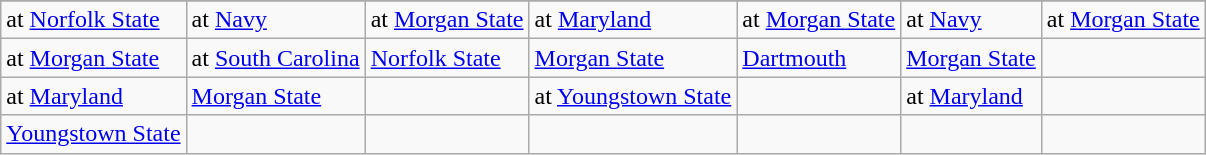<table class="wikitable">
<tr>
</tr>
<tr>
<td>at <a href='#'>Norfolk State</a></td>
<td>at <a href='#'>Navy</a></td>
<td>at <a href='#'>Morgan State</a></td>
<td>at <a href='#'>Maryland</a></td>
<td>at <a href='#'>Morgan State</a></td>
<td>at <a href='#'>Navy</a></td>
<td>at <a href='#'>Morgan State</a></td>
</tr>
<tr>
<td>at <a href='#'>Morgan State</a></td>
<td>at <a href='#'>South Carolina</a></td>
<td><a href='#'>Norfolk State</a></td>
<td><a href='#'>Morgan State</a></td>
<td><a href='#'>Dartmouth</a></td>
<td><a href='#'>Morgan State</a></td>
<td></td>
</tr>
<tr>
<td>at <a href='#'>Maryland</a></td>
<td><a href='#'>Morgan State</a></td>
<td></td>
<td>at <a href='#'>Youngstown State</a></td>
<td></td>
<td>at <a href='#'>Maryland</a></td>
<td></td>
</tr>
<tr>
<td><a href='#'>Youngstown State</a></td>
<td></td>
<td></td>
<td></td>
<td></td>
<td></td>
<td></td>
</tr>
</table>
